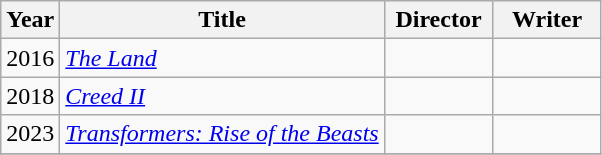<table class="wikitable">
<tr>
<th>Year</th>
<th>Title</th>
<th width=65>Director</th>
<th width=65>Writer</th>
</tr>
<tr>
<td>2016</td>
<td style="text-align:left;"><em><a href='#'>The Land</a></em></td>
<td></td>
<td></td>
</tr>
<tr>
<td>2018</td>
<td><em><a href='#'>Creed II</a></em></td>
<td></td>
<td></td>
</tr>
<tr>
<td>2023</td>
<td><em><a href='#'>Transformers: Rise of the Beasts</a></em></td>
<td></td>
<td></td>
</tr>
<tr>
</tr>
</table>
